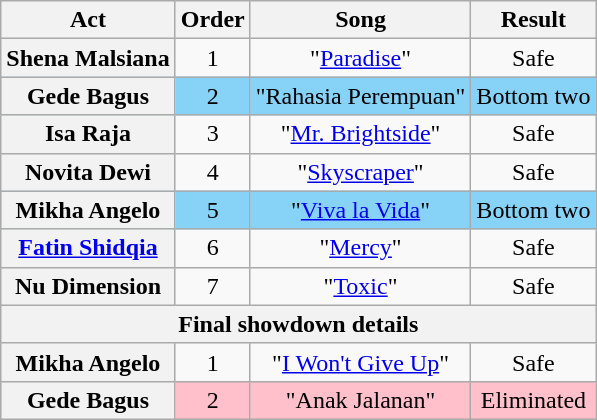<table class="wikitable plainrowheaders" style="text-align:center;">
<tr>
<th scope="col">Act</th>
<th scope="col">Order</th>
<th scope="col">Song</th>
<th scope="col">Result</th>
</tr>
<tr>
<th scope="row">Shena Malsiana</th>
<td>1</td>
<td>"<a href='#'>Paradise</a>"</td>
<td>Safe</td>
</tr>
<tr style="background:#87D3F8;">
<th scope="row">Gede Bagus</th>
<td>2</td>
<td>"Rahasia Perempuan"</td>
<td>Bottom two</td>
</tr>
<tr>
<th scope="row">Isa Raja</th>
<td>3</td>
<td>"<a href='#'>Mr. Brightside</a>"</td>
<td>Safe</td>
</tr>
<tr>
<th scope="row">Novita Dewi</th>
<td>4</td>
<td>"<a href='#'>Skyscraper</a>"</td>
<td>Safe</td>
</tr>
<tr style="background:#87D3F8;">
<th scope="row">Mikha Angelo</th>
<td>5</td>
<td>"<a href='#'>Viva la Vida</a>"</td>
<td>Bottom two</td>
</tr>
<tr>
<th scope="row"><a href='#'>Fatin Shidqia</a></th>
<td>6</td>
<td>"<a href='#'>Mercy</a>"</td>
<td>Safe</td>
</tr>
<tr>
<th scope="row">Nu Dimension</th>
<td>7</td>
<td>"<a href='#'>Toxic</a>"</td>
<td>Safe</td>
</tr>
<tr>
<th colspan="4">Final showdown details</th>
</tr>
<tr>
<th scope="row">Mikha Angelo</th>
<td>1</td>
<td>"<a href='#'>I Won't Give Up</a>"</td>
<td>Safe</td>
</tr>
<tr style="background:pink;">
<th scope="row">Gede Bagus</th>
<td>2</td>
<td>"Anak Jalanan"</td>
<td>Eliminated</td>
</tr>
</table>
